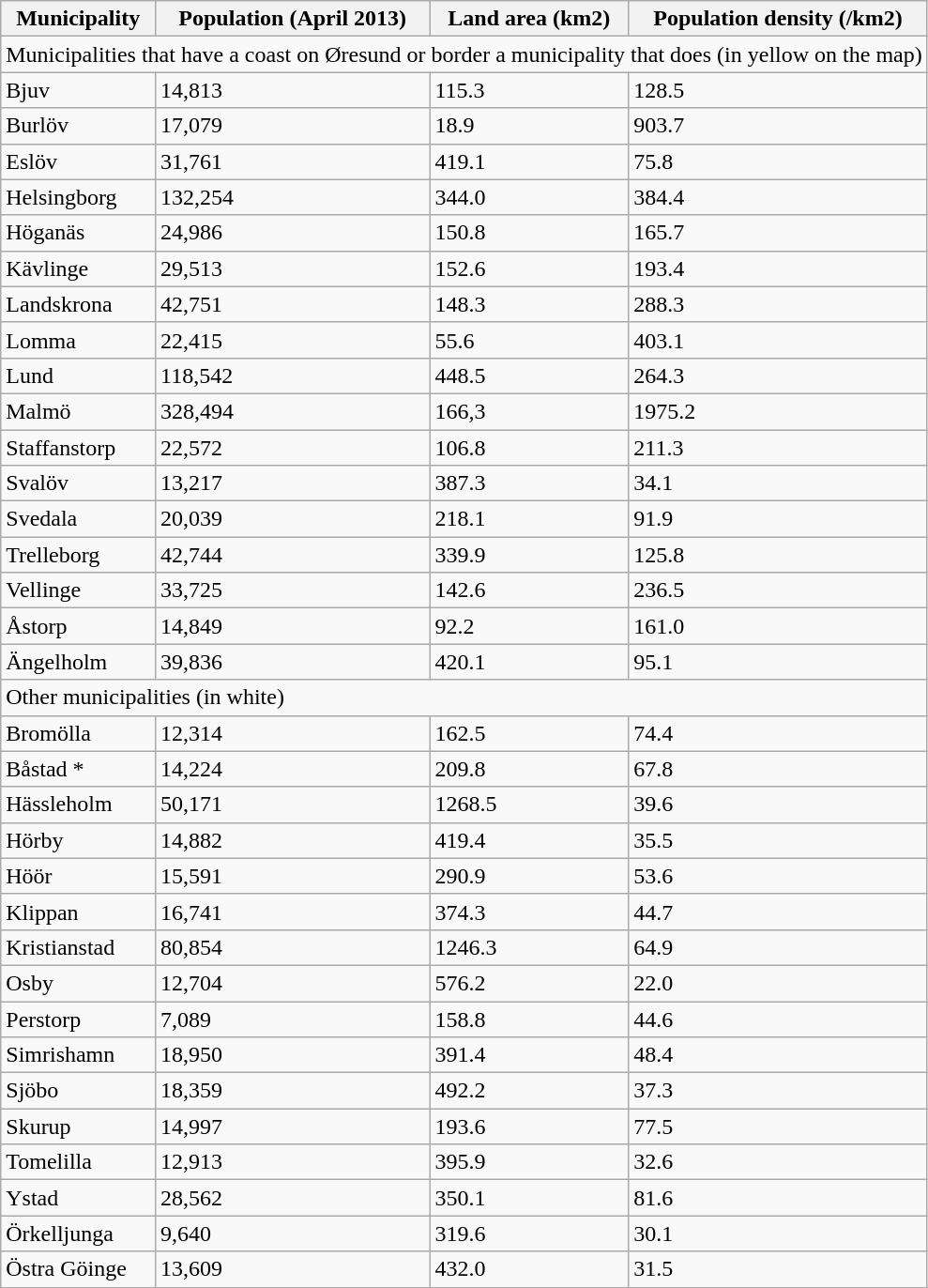<table class="wikitable sortable">
<tr>
<th>Municipality</th>
<th>Population (April 2013)</th>
<th>Land area (km2)</th>
<th>Population density (/km2)</th>
</tr>
<tr>
<td colspan=4>Municipalities that have a coast on Øresund or border a municipality that does (in yellow on the map)</td>
</tr>
<tr>
<td>Bjuv</td>
<td>14,813</td>
<td>115.3</td>
<td>128.5</td>
</tr>
<tr>
<td>Burlöv</td>
<td>17,079</td>
<td>18.9</td>
<td>903.7</td>
</tr>
<tr>
<td>Eslöv</td>
<td>31,761</td>
<td>419.1</td>
<td>75.8</td>
</tr>
<tr>
<td>Helsingborg</td>
<td>132,254</td>
<td>344.0</td>
<td>384.4</td>
</tr>
<tr>
<td>Höganäs</td>
<td>24,986</td>
<td>150.8</td>
<td>165.7</td>
</tr>
<tr>
<td>Kävlinge</td>
<td>29,513</td>
<td>152.6</td>
<td>193.4</td>
</tr>
<tr>
<td>Landskrona</td>
<td>42,751</td>
<td>148.3</td>
<td>288.3</td>
</tr>
<tr>
<td>Lomma</td>
<td>22,415</td>
<td>55.6</td>
<td>403.1</td>
</tr>
<tr>
<td>Lund</td>
<td>118,542</td>
<td>448.5</td>
<td>264.3</td>
</tr>
<tr>
<td>Malmö</td>
<td>328,494</td>
<td>166,3</td>
<td>1975.2</td>
</tr>
<tr>
<td>Staffanstorp</td>
<td>22,572</td>
<td>106.8</td>
<td>211.3</td>
</tr>
<tr>
<td>Svalöv</td>
<td>13,217</td>
<td>387.3</td>
<td>34.1</td>
</tr>
<tr>
<td>Svedala</td>
<td>20,039</td>
<td>218.1</td>
<td>91.9</td>
</tr>
<tr>
<td>Trelleborg</td>
<td>42,744</td>
<td>339.9</td>
<td>125.8</td>
</tr>
<tr>
<td>Vellinge</td>
<td>33,725</td>
<td>142.6</td>
<td>236.5</td>
</tr>
<tr>
<td>Åstorp</td>
<td>14,849</td>
<td>92.2</td>
<td>161.0</td>
</tr>
<tr>
<td>Ängelholm</td>
<td>39,836</td>
<td>420.1</td>
<td>95.1</td>
</tr>
<tr>
<td colspan="4">Other municipalities (in white)</td>
</tr>
<tr>
<td>Bromölla</td>
<td>12,314</td>
<td>162.5</td>
<td>74.4</td>
</tr>
<tr>
<td>Båstad *</td>
<td>14,224</td>
<td>209.8</td>
<td>67.8</td>
</tr>
<tr>
<td>Hässleholm</td>
<td>50,171</td>
<td>1268.5</td>
<td>39.6</td>
</tr>
<tr>
<td>Hörby</td>
<td>14,882</td>
<td>419.4</td>
<td>35.5</td>
</tr>
<tr>
<td>Höör</td>
<td>15,591</td>
<td>290.9</td>
<td>53.6</td>
</tr>
<tr>
<td>Klippan</td>
<td>16,741</td>
<td>374.3</td>
<td>44.7</td>
</tr>
<tr>
<td>Kristianstad</td>
<td>80,854</td>
<td>1246.3</td>
<td>64.9</td>
</tr>
<tr>
<td>Osby</td>
<td>12,704</td>
<td>576.2</td>
<td>22.0</td>
</tr>
<tr>
<td>Perstorp</td>
<td>7,089</td>
<td>158.8</td>
<td>44.6</td>
</tr>
<tr>
<td>Simrishamn</td>
<td>18,950</td>
<td>391.4</td>
<td>48.4</td>
</tr>
<tr>
<td>Sjöbo</td>
<td>18,359</td>
<td>492.2</td>
<td>37.3</td>
</tr>
<tr>
<td>Skurup</td>
<td>14,997</td>
<td>193.6</td>
<td>77.5</td>
</tr>
<tr>
<td>Tomelilla</td>
<td>12,913</td>
<td>395.9</td>
<td>32.6</td>
</tr>
<tr>
<td>Ystad</td>
<td>28,562</td>
<td>350.1</td>
<td>81.6</td>
</tr>
<tr>
<td>Örkelljunga</td>
<td>9,640</td>
<td>319.6</td>
<td>30.1</td>
</tr>
<tr>
<td>Östra Göinge</td>
<td>13,609</td>
<td>432.0</td>
<td>31.5</td>
</tr>
</table>
